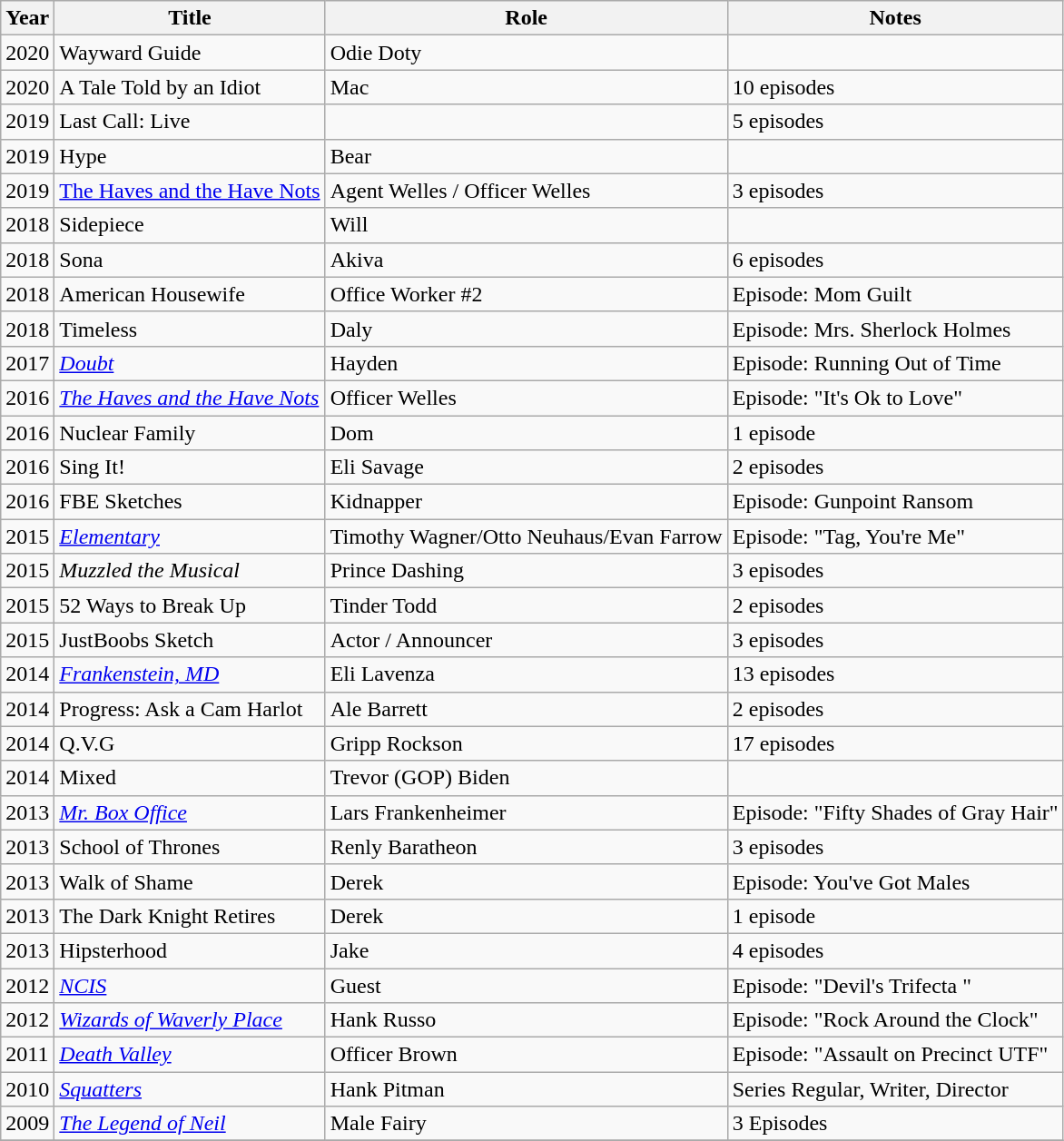<table class="wikitable sortable" >
<tr>
<th>Year</th>
<th>Title</th>
<th>Role</th>
<th class="unsortable">Notes</th>
</tr>
<tr>
<td>2020</td>
<td>Wayward Guide</td>
<td>Odie Doty</td>
<td></td>
</tr>
<tr>
<td>2020</td>
<td>A Tale Told by an Idiot</td>
<td>Mac</td>
<td>10 episodes</td>
</tr>
<tr>
<td>2019</td>
<td>Last Call: Live</td>
<td></td>
<td>5 episodes</td>
</tr>
<tr>
<td>2019</td>
<td>Hype</td>
<td>Bear</td>
<td></td>
</tr>
<tr>
<td>2019</td>
<td><a href='#'>The Haves and the Have Nots</a></td>
<td>Agent Welles / Officer Welles</td>
<td>3 episodes</td>
</tr>
<tr>
<td>2018</td>
<td>Sidepiece</td>
<td>Will</td>
<td></td>
</tr>
<tr>
<td>2018</td>
<td>Sona</td>
<td>Akiva</td>
<td>6 episodes</td>
</tr>
<tr>
<td>2018</td>
<td>American Housewife</td>
<td>Office Worker #2</td>
<td>Episode: Mom Guilt</td>
</tr>
<tr>
<td>2018</td>
<td>Timeless</td>
<td>Daly</td>
<td>Episode: Mrs. Sherlock Holmes</td>
</tr>
<tr>
<td>2017</td>
<td><em><a href='#'>Doubt</a></em></td>
<td>Hayden</td>
<td>Episode: Running Out of Time</td>
</tr>
<tr>
<td>2016</td>
<td><em><a href='#'>The Haves and the Have Nots</a></em></td>
<td>Officer Welles</td>
<td>Episode: "It's Ok to Love"</td>
</tr>
<tr>
<td>2016</td>
<td>Nuclear Family</td>
<td>Dom</td>
<td>1 episode</td>
</tr>
<tr>
<td>2016</td>
<td>Sing It!</td>
<td>Eli Savage</td>
<td>2 episodes</td>
</tr>
<tr>
<td>2016</td>
<td>FBE Sketches</td>
<td>Kidnapper</td>
<td>Episode: Gunpoint Ransom</td>
</tr>
<tr>
<td>2015</td>
<td><em><a href='#'>Elementary</a></em></td>
<td>Timothy Wagner/Otto Neuhaus/Evan Farrow</td>
<td>Episode: "Tag, You're Me"</td>
</tr>
<tr>
<td>2015</td>
<td><em>Muzzled the Musical</em></td>
<td>Prince Dashing</td>
<td>3 episodes</td>
</tr>
<tr>
<td>2015</td>
<td>52 Ways to Break Up</td>
<td>Tinder Todd</td>
<td>2 episodes</td>
</tr>
<tr>
<td>2015</td>
<td>JustBoobs Sketch</td>
<td>Actor / Announcer</td>
<td>3 episodes</td>
</tr>
<tr>
<td>2014</td>
<td><em><a href='#'>Frankenstein, MD</a></em></td>
<td>Eli Lavenza</td>
<td>13 episodes</td>
</tr>
<tr>
<td>2014</td>
<td>Progress: Ask a Cam Harlot</td>
<td>Ale Barrett</td>
<td>2 episodes</td>
</tr>
<tr>
<td>2014</td>
<td>Q.V.G</td>
<td>Gripp Rockson</td>
<td>17 episodes</td>
</tr>
<tr>
<td>2014</td>
<td>Mixed</td>
<td>Trevor (GOP) Biden</td>
<td></td>
</tr>
<tr>
<td>2013</td>
<td><em><a href='#'>Mr. Box Office</a></em></td>
<td>Lars Frankenheimer</td>
<td>Episode: "Fifty Shades of Gray Hair"</td>
</tr>
<tr>
<td>2013</td>
<td>School of Thrones</td>
<td>Renly Baratheon</td>
<td>3 episodes</td>
</tr>
<tr>
<td>2013</td>
<td>Walk of Shame</td>
<td>Derek</td>
<td>Episode: You've Got Males</td>
</tr>
<tr>
<td>2013</td>
<td>The Dark Knight Retires</td>
<td>Derek</td>
<td>1 episode</td>
</tr>
<tr>
<td>2013</td>
<td>Hipsterhood</td>
<td>Jake</td>
<td>4 episodes</td>
</tr>
<tr>
<td>2012</td>
<td><em><a href='#'>NCIS</a></em></td>
<td>Guest</td>
<td>Episode: "Devil's Trifecta "</td>
</tr>
<tr>
<td>2012</td>
<td><em><a href='#'>Wizards of Waverly Place</a></em></td>
<td>Hank Russo</td>
<td>Episode: "Rock Around the Clock"</td>
</tr>
<tr>
<td>2011</td>
<td><em><a href='#'>Death Valley</a></em></td>
<td>Officer Brown</td>
<td>Episode: "Assault on Precinct UTF"</td>
</tr>
<tr>
<td>2010</td>
<td><em><a href='#'>Squatters</a></em></td>
<td>Hank Pitman</td>
<td>Series Regular, Writer, Director</td>
</tr>
<tr>
<td>2009</td>
<td><em><a href='#'>The Legend of Neil</a></em></td>
<td>Male Fairy</td>
<td>3 Episodes</td>
</tr>
<tr>
</tr>
</table>
